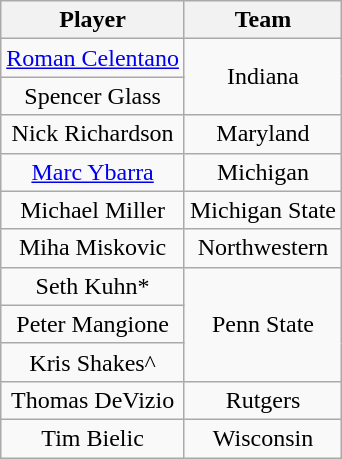<table class="wikitable" style="text-align:center">
<tr>
<th>Player</th>
<th>Team</th>
</tr>
<tr>
<td><a href='#'>Roman Celentano</a></td>
<td rowspan=2>Indiana</td>
</tr>
<tr>
<td>Spencer Glass</td>
</tr>
<tr>
<td>Nick Richardson</td>
<td>Maryland</td>
</tr>
<tr>
<td><a href='#'>Marc Ybarra</a></td>
<td>Michigan</td>
</tr>
<tr>
<td>Michael Miller</td>
<td>Michigan State</td>
</tr>
<tr>
<td>Miha Miskovic</td>
<td>Northwestern</td>
</tr>
<tr>
<td>Seth Kuhn*</td>
<td rowspan=3>Penn State</td>
</tr>
<tr>
<td>Peter Mangione</td>
</tr>
<tr>
<td>Kris Shakes^</td>
</tr>
<tr>
<td>Thomas DeVizio</td>
<td>Rutgers</td>
</tr>
<tr>
<td>Tim Bielic</td>
<td>Wisconsin</td>
</tr>
</table>
